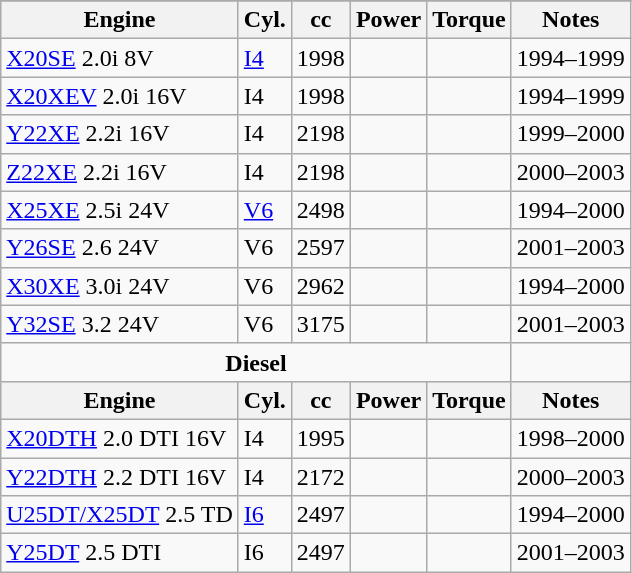<table class="wikitable" style="text-align: left">
<tr>
</tr>
<tr>
<th>Engine</th>
<th>Cyl.</th>
<th>cc</th>
<th>Power</th>
<th>Torque</th>
<th>Notes</th>
</tr>
<tr>
<td><a href='#'>X20SE</a> 2.0i 8V</td>
<td><a href='#'>I4</a></td>
<td>1998</td>
<td></td>
<td></td>
<td>1994–1999</td>
</tr>
<tr>
<td><a href='#'>X20XEV</a> 2.0i 16V</td>
<td>I4</td>
<td>1998</td>
<td></td>
<td></td>
<td>1994–1999</td>
</tr>
<tr>
<td><a href='#'>Y22XE</a> 2.2i 16V</td>
<td>I4</td>
<td>2198</td>
<td></td>
<td></td>
<td>1999–2000</td>
</tr>
<tr>
<td><a href='#'>Z22XE</a> 2.2i 16V</td>
<td>I4</td>
<td>2198</td>
<td></td>
<td></td>
<td>2000–2003</td>
</tr>
<tr>
<td><a href='#'>X25XE</a> 2.5i 24V</td>
<td><a href='#'>V6</a></td>
<td>2498</td>
<td></td>
<td></td>
<td>1994–2000</td>
</tr>
<tr>
<td><a href='#'>Y26SE</a> 2.6 24V</td>
<td>V6</td>
<td>2597</td>
<td></td>
<td></td>
<td>2001–2003</td>
</tr>
<tr>
<td><a href='#'>X30XE</a> 3.0i 24V</td>
<td>V6</td>
<td>2962</td>
<td></td>
<td></td>
<td>1994–2000</td>
</tr>
<tr>
<td><a href='#'>Y32SE</a> 3.2 24V</td>
<td>V6</td>
<td>3175</td>
<td></td>
<td></td>
<td>2001–2003</td>
</tr>
<tr>
<td colspan=5 style="text-align: center"><strong>Diesel</strong></td>
</tr>
<tr>
<th>Engine</th>
<th>Cyl.</th>
<th>cc</th>
<th>Power</th>
<th>Torque</th>
<th>Notes</th>
</tr>
<tr>
<td><a href='#'>X20DTH</a> 2.0 DTI 16V</td>
<td>I4</td>
<td>1995</td>
<td></td>
<td></td>
<td>1998–2000</td>
</tr>
<tr>
<td><a href='#'>Y22DTH</a> 2.2 DTI 16V</td>
<td>I4</td>
<td>2172</td>
<td></td>
<td></td>
<td>2000–2003</td>
</tr>
<tr>
<td><a href='#'>U25DT/X25DT</a> 2.5 TD</td>
<td><a href='#'>I6</a></td>
<td>2497</td>
<td></td>
<td></td>
<td>1994–2000</td>
</tr>
<tr>
<td><a href='#'>Y25DT</a> 2.5 DTI</td>
<td>I6</td>
<td>2497</td>
<td></td>
<td></td>
<td>2001–2003</td>
</tr>
</table>
